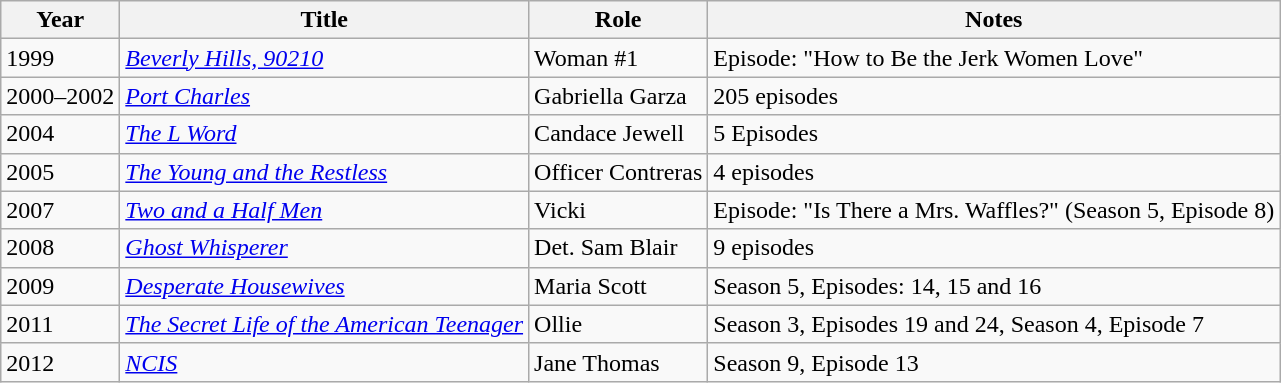<table class="wikitable sortable">
<tr>
<th>Year</th>
<th>Title</th>
<th>Role</th>
<th>Notes</th>
</tr>
<tr>
<td>1999</td>
<td><em><a href='#'>Beverly Hills, 90210</a></em></td>
<td>Woman #1</td>
<td>Episode: "How to Be the Jerk Women Love"</td>
</tr>
<tr>
<td>2000–2002</td>
<td><em><a href='#'>Port Charles</a></em></td>
<td>Gabriella Garza</td>
<td>205 episodes</td>
</tr>
<tr>
<td>2004</td>
<td><em><a href='#'>The L Word</a></em></td>
<td>Candace Jewell</td>
<td>5 Episodes</td>
</tr>
<tr>
<td>2005</td>
<td><em><a href='#'>The Young and the Restless</a></em></td>
<td>Officer Contreras</td>
<td>4 episodes</td>
</tr>
<tr>
<td>2007</td>
<td><em><a href='#'>Two and a Half Men</a></em></td>
<td>Vicki</td>
<td>Episode: "Is There a Mrs. Waffles?" (Season 5, Episode 8)</td>
</tr>
<tr>
<td>2008</td>
<td><em><a href='#'>Ghost Whisperer</a></em></td>
<td>Det. Sam Blair</td>
<td>9 episodes</td>
</tr>
<tr>
<td>2009</td>
<td><em><a href='#'>Desperate Housewives</a></em></td>
<td>Maria Scott</td>
<td>Season 5, Episodes: 14, 15 and 16</td>
</tr>
<tr>
<td>2011</td>
<td><em><a href='#'>The Secret Life of the American Teenager</a></em></td>
<td>Ollie</td>
<td>Season 3, Episodes 19 and 24, Season 4, Episode 7</td>
</tr>
<tr>
<td>2012</td>
<td><em><a href='#'>NCIS</a></em></td>
<td>Jane Thomas</td>
<td>Season 9, Episode 13</td>
</tr>
</table>
